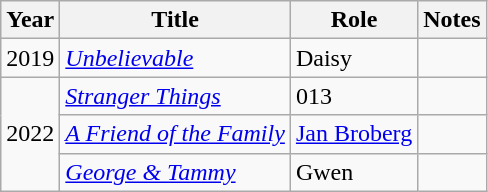<table class="wikitable sortable">
<tr>
<th>Year</th>
<th>Title</th>
<th>Role</th>
<th>Notes</th>
</tr>
<tr>
<td>2019</td>
<td><a href='#'><em>Unbelievable</em></a></td>
<td>Daisy</td>
<td></td>
</tr>
<tr>
<td rowspan="3">2022</td>
<td><em><a href='#'>Stranger Things</a></em></td>
<td>013</td>
<td></td>
</tr>
<tr>
<td><em><a href='#'>A Friend of the Family</a></em></td>
<td><a href='#'>Jan Broberg</a></td>
<td></td>
</tr>
<tr>
<td><em><a href='#'>George & Tammy</a></em></td>
<td>Gwen</td>
<td></td>
</tr>
</table>
